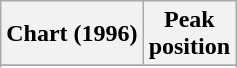<table class="wikitable sortable">
<tr>
<th>Chart (1996)</th>
<th>Peak<br>position</th>
</tr>
<tr>
</tr>
<tr>
</tr>
<tr>
</tr>
<tr>
</tr>
<tr>
</tr>
</table>
